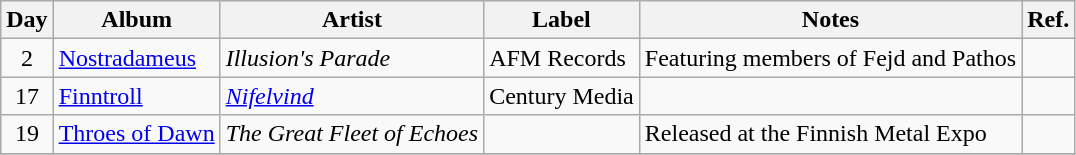<table class="wikitable">
<tr>
<th>Day</th>
<th>Album</th>
<th>Artist</th>
<th>Label</th>
<th>Notes</th>
<th>Ref.</th>
</tr>
<tr>
<td rowspan="1" style="text-align:center;">2</td>
<td><a href='#'>Nostradameus</a></td>
<td><em>Illusion's Parade</em></td>
<td>AFM Records</td>
<td>Featuring members of Fejd and Pathos</td>
<td></td>
</tr>
<tr>
<td rowspan="1" style="text-align:center;">17</td>
<td><a href='#'>Finntroll</a></td>
<td><em><a href='#'>Nifelvind</a></em></td>
<td>Century Media</td>
<td></td>
<td></td>
</tr>
<tr>
<td rowspan="1" style="text-align:center;">19</td>
<td><a href='#'>Throes of Dawn</a></td>
<td><em>The Great Fleet of Echoes</em></td>
<td></td>
<td>Released at the Finnish Metal Expo</td>
<td></td>
</tr>
<tr>
</tr>
</table>
